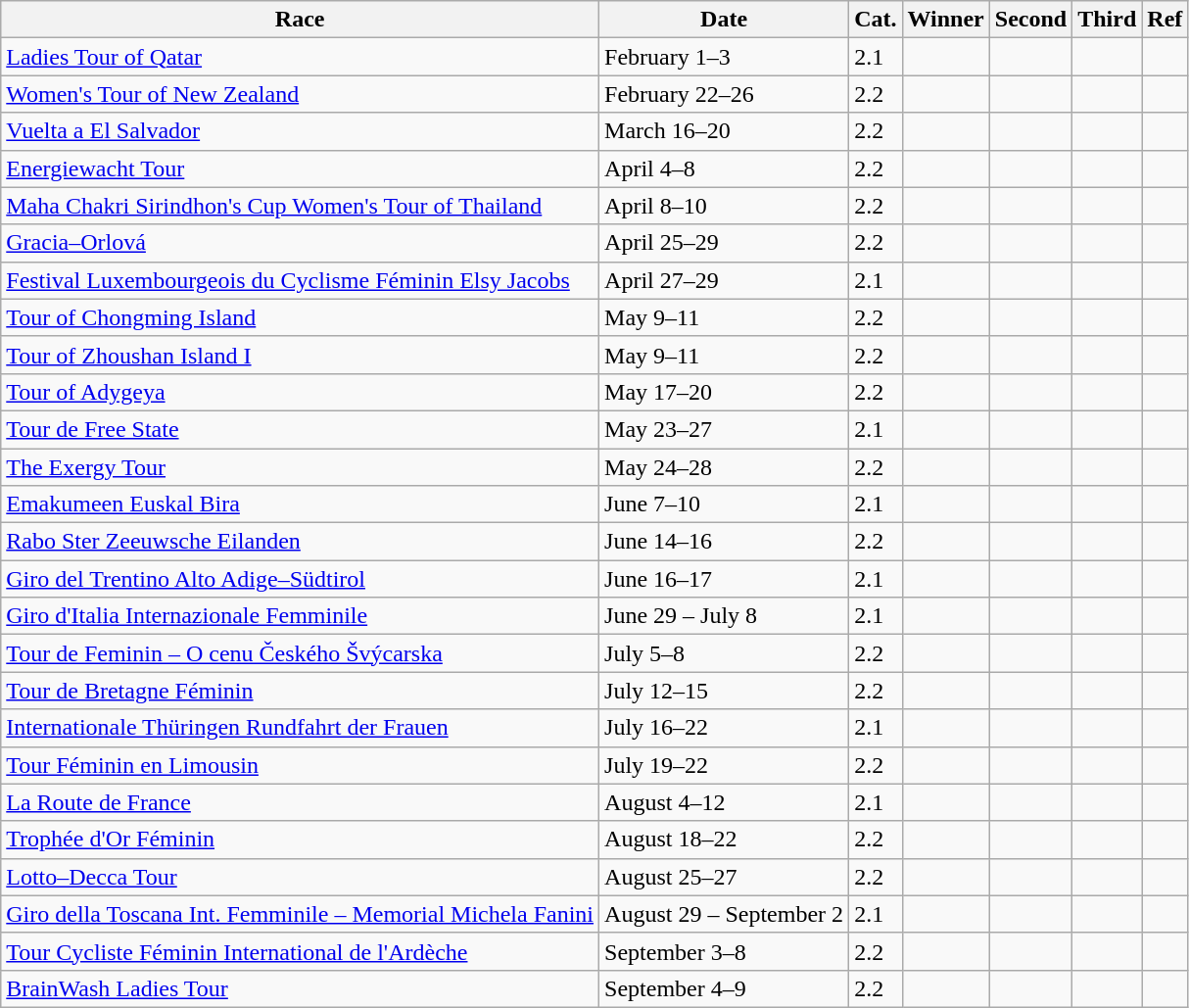<table class="wikitable">
<tr>
<th>Race</th>
<th>Date</th>
<th>Cat.</th>
<th>Winner</th>
<th>Second</th>
<th>Third</th>
<th>Ref</th>
</tr>
<tr>
<td> <a href='#'>Ladies Tour of Qatar</a></td>
<td>February 1–3</td>
<td>2.1</td>
<td></td>
<td></td>
<td></td>
<td align=center></td>
</tr>
<tr>
<td> <a href='#'>Women's Tour of New Zealand</a></td>
<td>February 22–26</td>
<td>2.2</td>
<td></td>
<td></td>
<td></td>
<td align=center></td>
</tr>
<tr>
<td> <a href='#'>Vuelta a El Salvador</a></td>
<td>March 16–20</td>
<td>2.2</td>
<td></td>
<td></td>
<td></td>
<td align=center></td>
</tr>
<tr>
<td> <a href='#'>Energiewacht Tour</a></td>
<td>April 4–8</td>
<td>2.2</td>
<td></td>
<td></td>
<td></td>
<td align=center></td>
</tr>
<tr>
<td> <a href='#'>Maha Chakri Sirindhon's Cup Women's Tour of Thailand</a></td>
<td>April 8–10</td>
<td>2.2</td>
<td></td>
<td></td>
<td></td>
<td align=center></td>
</tr>
<tr>
<td> <a href='#'>Gracia–Orlová</a></td>
<td>April 25–29</td>
<td>2.2</td>
<td></td>
<td></td>
<td></td>
<td align=center></td>
</tr>
<tr>
<td> <a href='#'>Festival Luxembourgeois du Cyclisme Féminin Elsy Jacobs</a></td>
<td>April 27–29</td>
<td>2.1</td>
<td></td>
<td></td>
<td></td>
<td align=center></td>
</tr>
<tr>
<td> <a href='#'>Tour of Chongming Island</a></td>
<td>May 9–11</td>
<td>2.2</td>
<td></td>
<td></td>
<td></td>
<td align=center></td>
</tr>
<tr>
<td> <a href='#'>Tour of Zhoushan Island I</a></td>
<td>May 9–11</td>
<td>2.2</td>
<td></td>
<td></td>
<td></td>
<td align=center></td>
</tr>
<tr>
<td> <a href='#'>Tour of Adygeya</a></td>
<td>May 17–20</td>
<td>2.2</td>
<td></td>
<td></td>
<td></td>
<td align=center></td>
</tr>
<tr>
<td> <a href='#'>Tour de Free State</a></td>
<td>May 23–27</td>
<td>2.1</td>
<td></td>
<td></td>
<td></td>
<td align=center></td>
</tr>
<tr>
<td> <a href='#'>The Exergy Tour</a></td>
<td>May 24–28</td>
<td>2.2</td>
<td></td>
<td></td>
<td></td>
<td align=center></td>
</tr>
<tr>
<td> <a href='#'>Emakumeen Euskal Bira</a></td>
<td>June 7–10</td>
<td>2.1</td>
<td></td>
<td></td>
<td></td>
<td align=center></td>
</tr>
<tr>
<td> <a href='#'>Rabo Ster Zeeuwsche Eilanden</a></td>
<td>June 14–16</td>
<td>2.2</td>
<td></td>
<td></td>
<td></td>
<td align=center></td>
</tr>
<tr>
<td> <a href='#'>Giro del Trentino Alto Adige–Südtirol</a></td>
<td>June 16–17</td>
<td>2.1</td>
<td></td>
<td></td>
<td></td>
<td align=center></td>
</tr>
<tr>
<td> <a href='#'>Giro d'Italia Internazionale Femminile</a></td>
<td>June 29 – July 8</td>
<td>2.1</td>
<td></td>
<td></td>
<td></td>
<td align=center></td>
</tr>
<tr>
<td> <a href='#'>Tour de Feminin – O cenu Českého Švýcarska</a></td>
<td>July 5–8</td>
<td>2.2</td>
<td></td>
<td></td>
<td></td>
<td align=center></td>
</tr>
<tr>
<td> <a href='#'>Tour de Bretagne Féminin</a></td>
<td>July 12–15</td>
<td>2.2</td>
<td></td>
<td></td>
<td></td>
<td align=center></td>
</tr>
<tr>
<td> <a href='#'>Internationale Thüringen Rundfahrt der Frauen</a></td>
<td>July 16–22</td>
<td>2.1</td>
<td></td>
<td></td>
<td></td>
<td align=center></td>
</tr>
<tr>
<td> <a href='#'>Tour Féminin en Limousin</a></td>
<td>July 19–22</td>
<td>2.2</td>
<td></td>
<td></td>
<td></td>
<td align=center></td>
</tr>
<tr>
<td> <a href='#'>La Route de France</a></td>
<td>August 4–12</td>
<td>2.1</td>
<td></td>
<td></td>
<td></td>
<td align=center></td>
</tr>
<tr>
<td> <a href='#'>Trophée d'Or Féminin</a></td>
<td>August 18–22</td>
<td>2.2</td>
<td></td>
<td></td>
<td></td>
<td align=center></td>
</tr>
<tr>
<td> <a href='#'>Lotto–Decca Tour</a></td>
<td>August 25–27</td>
<td>2.2</td>
<td></td>
<td></td>
<td></td>
<td align=center></td>
</tr>
<tr>
<td> <a href='#'>Giro della Toscana Int. Femminile – Memorial Michela Fanini</a></td>
<td>August 29 – September 2</td>
<td>2.1</td>
<td></td>
<td></td>
<td></td>
<td align=center></td>
</tr>
<tr>
<td> <a href='#'>Tour Cycliste Féminin International de l'Ardèche</a></td>
<td>September 3–8</td>
<td>2.2</td>
<td></td>
<td></td>
<td></td>
<td align=center></td>
</tr>
<tr>
<td> <a href='#'>BrainWash Ladies Tour</a></td>
<td>September 4–9</td>
<td>2.2</td>
<td></td>
<td></td>
<td></td>
<td align=center></td>
</tr>
</table>
